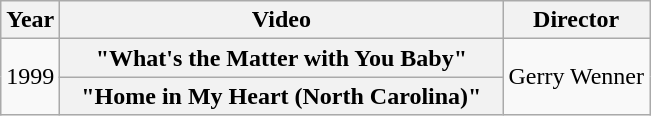<table class="wikitable plainrowheaders">
<tr>
<th>Year</th>
<th style="width:18em;">Video</th>
<th>Director</th>
</tr>
<tr>
<td rowspan="2">1999</td>
<th scope="row">"What's the Matter with You Baby"</th>
<td rowspan="2">Gerry Wenner</td>
</tr>
<tr>
<th scope="row">"Home in My Heart (North Carolina)"</th>
</tr>
</table>
